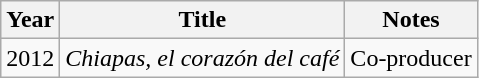<table class="wikitable sortable">
<tr>
<th>Year</th>
<th>Title</th>
<th>Notes</th>
</tr>
<tr>
<td>2012</td>
<td><em>Chiapas, el corazón del café</em></td>
<td>Co-producer</td>
</tr>
</table>
